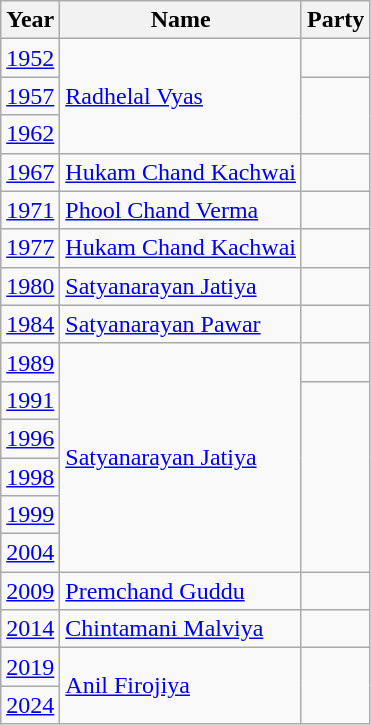<table class="wikitable">
<tr>
<th>Year</th>
<th>Name</th>
<th colspan=2>Party</th>
</tr>
<tr>
<td><a href='#'>1952</a></td>
<td rowspan="3"><a href='#'>Radhelal Vyas</a></td>
<td></td>
</tr>
<tr>
<td><a href='#'>1957</a></td>
</tr>
<tr>
<td><a href='#'>1962</a></td>
</tr>
<tr>
<td><a href='#'>1967</a></td>
<td><a href='#'>Hukam Chand Kachwai</a></td>
<td></td>
</tr>
<tr>
<td><a href='#'>1971</a></td>
<td><a href='#'>Phool Chand Verma</a></td>
</tr>
<tr>
<td><a href='#'>1977</a></td>
<td><a href='#'>Hukam Chand Kachwai</a></td>
<td></td>
</tr>
<tr>
<td><a href='#'>1980</a></td>
<td><a href='#'>Satyanarayan Jatiya</a></td>
</tr>
<tr>
<td><a href='#'>1984</a></td>
<td><a href='#'>Satyanarayan Pawar</a></td>
<td></td>
</tr>
<tr>
<td><a href='#'>1989</a></td>
<td rowspan=6><a href='#'>Satyanarayan Jatiya</a></td>
<td></td>
</tr>
<tr>
<td><a href='#'>1991</a></td>
</tr>
<tr>
<td><a href='#'>1996</a></td>
</tr>
<tr>
<td><a href='#'>1998</a></td>
</tr>
<tr>
<td><a href='#'>1999</a></td>
</tr>
<tr>
<td><a href='#'>2004</a></td>
</tr>
<tr>
<td><a href='#'>2009</a></td>
<td><a href='#'>Premchand Guddu</a></td>
<td></td>
</tr>
<tr>
<td><a href='#'>2014</a></td>
<td><a href='#'>Chintamani Malviya</a></td>
<td></td>
</tr>
<tr>
<td><a href='#'>2019</a></td>
<td rowspan="2"><a href='#'>Anil Firojiya</a></td>
</tr>
<tr>
<td><a href='#'>2024</a></td>
</tr>
</table>
